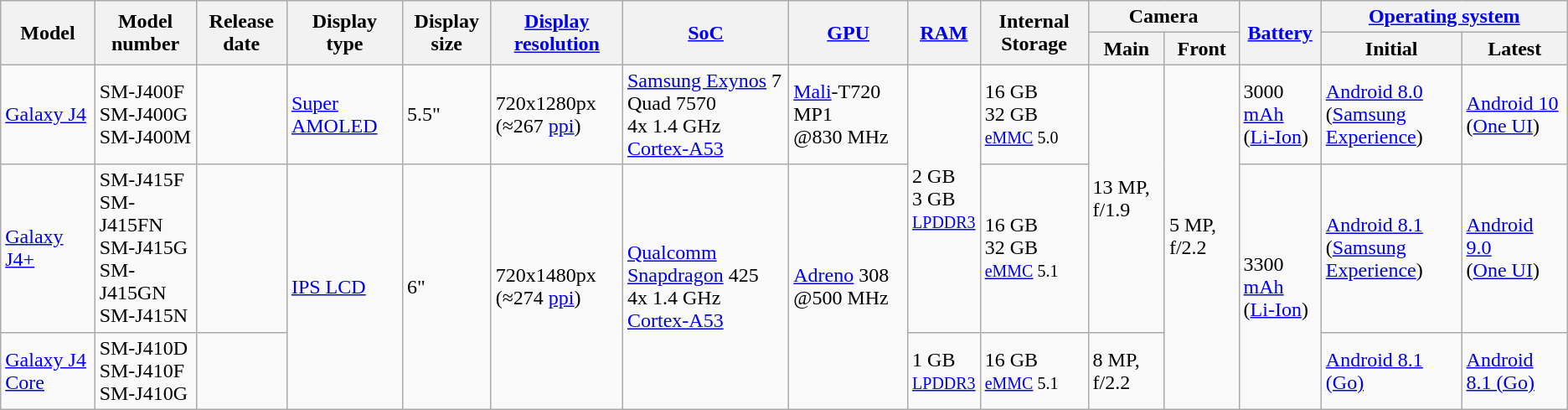<table class="wikitable sortable">
<tr>
<th rowspan="2">Model</th>
<th rowspan="2">Model number</th>
<th rowspan="2">Release date</th>
<th rowspan="2">Display type</th>
<th rowspan="2">Display size</th>
<th rowspan="2"><a href='#'>Display resolution</a></th>
<th rowspan="2"><a href='#'>SoC</a></th>
<th rowspan="2"><a href='#'>GPU</a></th>
<th rowspan="2"><a href='#'>RAM</a></th>
<th rowspan="2">Internal Storage</th>
<th colspan="2">Camera</th>
<th rowspan="2"><a href='#'>Battery</a></th>
<th colspan="2"><a href='#'>Operating system</a></th>
</tr>
<tr>
<th>Main</th>
<th>Front</th>
<th>Initial</th>
<th>Latest</th>
</tr>
<tr>
<td><a href='#'>Galaxy J4</a></td>
<td>SM-J400F<br>SM-J400G<br>SM-J400M</td>
<td></td>
<td><a href='#'>Super AMOLED</a></td>
<td>5.5"</td>
<td>720x1280px<br>(≈267 <a href='#'>ppi</a>)</td>
<td><a href='#'>Samsung Exynos</a> 7 Quad 7570<br>4x 1.4 GHz <a href='#'>Cortex-A53</a></td>
<td><a href='#'>Mali</a>-T720 MP1<br>@830 MHz</td>
<td rowspan="2">2 GB<br>3 GB<br><small><a href='#'>LPDDR3</a></small></td>
<td>16 GB<br>32 GB<br><small><a href='#'>eMMC</a> 5.0</small></td>
<td rowspan="2">13 MP, f/1.9</td>
<td rowspan="3">5 MP, f/2.2</td>
<td>3000 <a href='#'>mAh</a><br>(<a href='#'>Li-Ion</a>)</td>
<td><a href='#'>Android 8.0</a><br>(<a href='#'>Samsung Experience</a>)</td>
<td><a href='#'>Android 10</a><br>(<a href='#'>One UI</a>)</td>
</tr>
<tr>
<td><a href='#'>Galaxy J4+</a></td>
<td>SM-J415F<br>SM-J415FN<br>SM-J415G<br>SM-J415GN<br>SM-J415N</td>
<td></td>
<td rowspan="2"><a href='#'>IPS LCD</a></td>
<td rowspan="2">6"</td>
<td rowspan="2">720x1480px<br>(≈274 <a href='#'>ppi</a>)</td>
<td rowspan="2"><a href='#'>Qualcomm Snapdragon</a> 425<br>4x 1.4 GHz <a href='#'>Cortex-A53</a></td>
<td rowspan="2"><a href='#'>Adreno</a> 308<br>@500 MHz</td>
<td>16 GB<br>32 GB<br><small><a href='#'>eMMC</a> 5.1</small></td>
<td rowspan="2">3300 <a href='#'>mAh</a><br>(<a href='#'>Li-Ion</a>)</td>
<td><a href='#'>Android 8.1</a><br>(<a href='#'>Samsung Experience</a>)</td>
<td><a href='#'>Android 9.0</a><br>(<a href='#'>One UI</a>)</td>
</tr>
<tr>
<td><a href='#'>Galaxy J4 Core</a></td>
<td>SM-J410D<br>SM-J410F<br>SM-J410G</td>
<td></td>
<td>1 GB<br><small><a href='#'>LPDDR3</a></small></td>
<td>16 GB<br><small><a href='#'>eMMC</a> 5.1</small></td>
<td>8 MP, f/2.2</td>
<td><a href='#'>Android 8.1 (Go)</a></td>
<td><a href='#'>Android 8.1 (Go)</a></td>
</tr>
</table>
